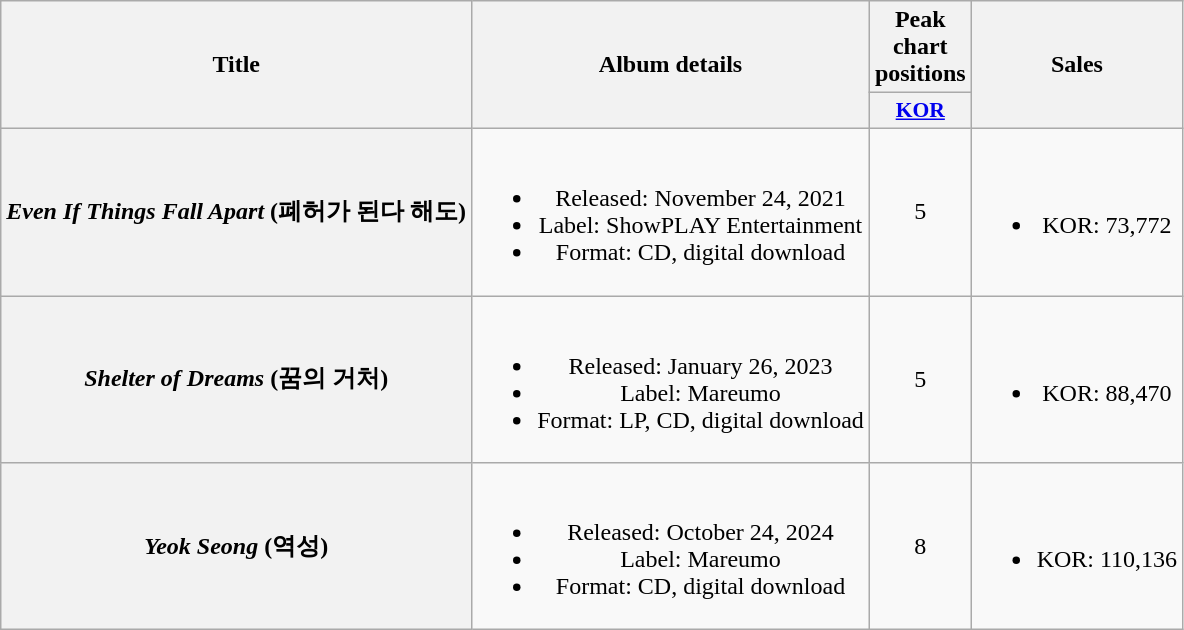<table class="wikitable plainrowheaders" style="text-align:center;">
<tr>
<th scope="col" rowspan="2">Title</th>
<th scope="col" rowspan="2">Album details</th>
<th scope="col">Peak chart positions</th>
<th scope="col" rowspan="2">Sales</th>
</tr>
<tr>
<th scope="col" style="width:2.5em;font-size:90%;"><a href='#'>KOR</a><br></th>
</tr>
<tr>
<th scope="row"><em>Even If Things Fall Apart</em> (폐허가 된다 해도)</th>
<td><br><ul><li>Released: November 24, 2021</li><li>Label: ShowPLAY Entertainment</li><li>Format: CD, digital download</li></ul></td>
<td>5</td>
<td><br><ul><li>KOR: 73,772</li></ul></td>
</tr>
<tr>
<th scope="row"><em>Shelter of Dreams</em> (꿈의 거처)</th>
<td><br><ul><li>Released: January 26, 2023</li><li>Label: Mareumo</li><li>Format: LP, CD, digital download</li></ul></td>
<td>5</td>
<td><br><ul><li>KOR: 88,470</li></ul></td>
</tr>
<tr>
<th scope="row"><em>Yeok Seong</em> (역성)</th>
<td><br><ul><li>Released: October 24, 2024</li><li>Label: Mareumo</li><li>Format: CD, digital download</li></ul></td>
<td>8</td>
<td><br><ul><li>KOR: 110,136</li></ul></td>
</tr>
</table>
